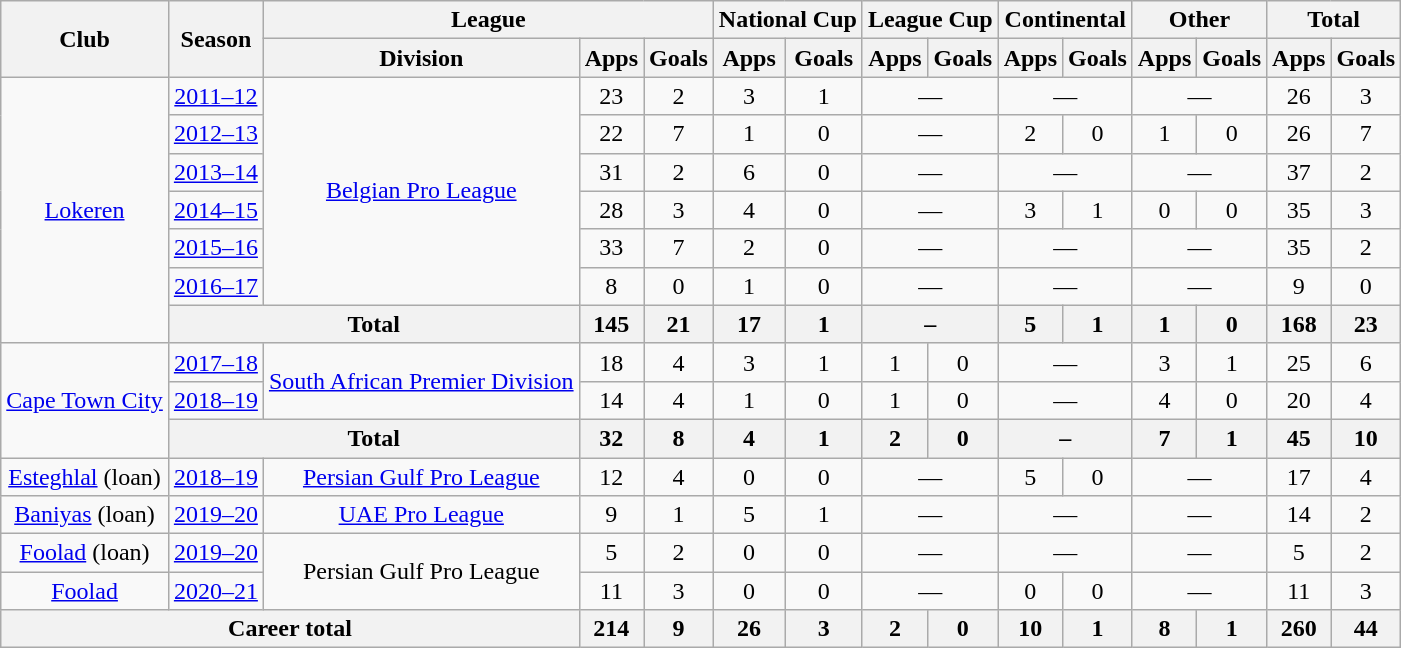<table class="wikitable" style="text-align:center">
<tr>
<th rowspan="2">Club</th>
<th rowspan="2">Season</th>
<th colspan="3">League</th>
<th colspan="2">National Cup</th>
<th colspan="2">League Cup</th>
<th colspan="2">Continental</th>
<th colspan="2">Other</th>
<th colspan="2">Total</th>
</tr>
<tr>
<th>Division</th>
<th>Apps</th>
<th>Goals</th>
<th>Apps</th>
<th>Goals</th>
<th>Apps</th>
<th>Goals</th>
<th>Apps</th>
<th>Goals</th>
<th>Apps</th>
<th>Goals</th>
<th>Apps</th>
<th>Goals</th>
</tr>
<tr>
<td rowspan="7"><a href='#'>Lokeren</a></td>
<td><a href='#'>2011–12</a></td>
<td rowspan="6"><a href='#'>Belgian Pro League</a></td>
<td>23</td>
<td>2</td>
<td>3</td>
<td>1</td>
<td colspan="2">—</td>
<td colspan="2">—</td>
<td colspan="2">—</td>
<td>26</td>
<td>3</td>
</tr>
<tr>
<td><a href='#'>2012–13</a></td>
<td>22</td>
<td>7</td>
<td>1</td>
<td>0</td>
<td colspan="2">—</td>
<td>2</td>
<td>0</td>
<td>1</td>
<td>0</td>
<td>26</td>
<td>7</td>
</tr>
<tr>
<td><a href='#'>2013–14</a></td>
<td>31</td>
<td>2</td>
<td>6</td>
<td>0</td>
<td colspan="2">—</td>
<td colspan="2">—</td>
<td colspan="2">—</td>
<td>37</td>
<td>2</td>
</tr>
<tr>
<td><a href='#'>2014–15</a></td>
<td>28</td>
<td>3</td>
<td>4</td>
<td>0</td>
<td colspan="2">—</td>
<td>3</td>
<td>1</td>
<td>0</td>
<td>0</td>
<td>35</td>
<td>3</td>
</tr>
<tr>
<td><a href='#'>2015–16</a></td>
<td>33</td>
<td>7</td>
<td>2</td>
<td>0</td>
<td colspan="2">—</td>
<td colspan="2">—</td>
<td colspan="2">—</td>
<td>35</td>
<td>2</td>
</tr>
<tr>
<td><a href='#'>2016–17</a></td>
<td>8</td>
<td>0</td>
<td>1</td>
<td>0</td>
<td colspan="2">—</td>
<td colspan="2">—</td>
<td colspan="2">—</td>
<td>9</td>
<td>0</td>
</tr>
<tr>
<th colspan="2">Total</th>
<th>145</th>
<th>21</th>
<th>17</th>
<th>1</th>
<th colspan="2">–</th>
<th>5</th>
<th>1</th>
<th>1</th>
<th>0</th>
<th>168</th>
<th>23</th>
</tr>
<tr>
<td rowspan="3"><a href='#'>Cape Town City</a></td>
<td><a href='#'>2017–18</a></td>
<td rowspan="2"><a href='#'>South African Premier Division</a></td>
<td>18</td>
<td>4</td>
<td>3</td>
<td>1</td>
<td>1</td>
<td>0</td>
<td colspan="2">—</td>
<td>3</td>
<td>1</td>
<td>25</td>
<td>6</td>
</tr>
<tr>
<td><a href='#'>2018–19</a></td>
<td>14</td>
<td>4</td>
<td>1</td>
<td>0</td>
<td>1</td>
<td>0</td>
<td colspan="2">—</td>
<td>4</td>
<td>0</td>
<td>20</td>
<td>4</td>
</tr>
<tr>
<th colspan="2">Total</th>
<th>32</th>
<th>8</th>
<th>4</th>
<th>1</th>
<th>2</th>
<th>0</th>
<th colspan="2">–</th>
<th>7</th>
<th>1</th>
<th>45</th>
<th>10</th>
</tr>
<tr>
<td><a href='#'>Esteghlal</a> (loan)</td>
<td><a href='#'>2018–19</a></td>
<td><a href='#'>Persian Gulf Pro League</a></td>
<td>12</td>
<td>4</td>
<td>0</td>
<td>0</td>
<td colspan="2">—</td>
<td>5</td>
<td>0</td>
<td colspan="2">—</td>
<td>17</td>
<td>4</td>
</tr>
<tr>
<td><a href='#'>Baniyas</a> (loan)</td>
<td><a href='#'>2019–20</a></td>
<td><a href='#'>UAE Pro League</a></td>
<td>9</td>
<td>1</td>
<td>5</td>
<td>1</td>
<td colspan="2">—</td>
<td colspan="2">—</td>
<td colspan="2">—</td>
<td>14</td>
<td>2</td>
</tr>
<tr>
<td><a href='#'>Foolad</a> (loan)</td>
<td><a href='#'>2019–20</a></td>
<td rowspan="2">Persian Gulf Pro League</td>
<td>5</td>
<td>2</td>
<td>0</td>
<td>0</td>
<td colspan="2">—</td>
<td colspan="2">—</td>
<td colspan="2">—</td>
<td>5</td>
<td>2</td>
</tr>
<tr>
<td><a href='#'>Foolad</a></td>
<td><a href='#'>2020–21</a></td>
<td>11</td>
<td>3</td>
<td>0</td>
<td>0</td>
<td colspan="2">—</td>
<td>0</td>
<td>0</td>
<td colspan="2">—</td>
<td>11</td>
<td>3</td>
</tr>
<tr>
<th colspan="3">Career total</th>
<th>214</th>
<th>9</th>
<th>26</th>
<th>3</th>
<th>2</th>
<th>0</th>
<th>10</th>
<th>1</th>
<th>8</th>
<th>1</th>
<th>260</th>
<th>44</th>
</tr>
</table>
